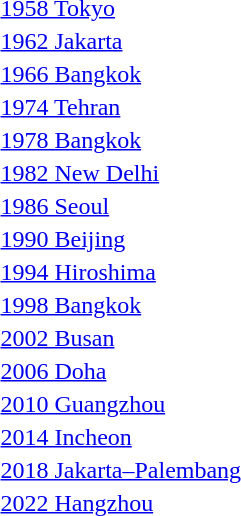<table>
<tr>
<td rowspan=2><a href='#'>1958 Tokyo</a></td>
<td rowspan=2></td>
<td rowspan=2></td>
<td></td>
</tr>
<tr>
<td></td>
</tr>
<tr>
<td rowspan=2><a href='#'>1962 Jakarta</a></td>
<td rowspan=2></td>
<td rowspan=2></td>
<td></td>
</tr>
<tr>
<td></td>
</tr>
<tr>
<td rowspan=2><a href='#'>1966 Bangkok</a></td>
<td rowspan=2></td>
<td rowspan=2></td>
<td></td>
</tr>
<tr>
<td></td>
</tr>
<tr>
<td><a href='#'>1974 Tehran</a></td>
<td></td>
<td></td>
<td></td>
</tr>
<tr>
<td rowspan=2><a href='#'>1978 Bangkok</a></td>
<td rowspan=2></td>
<td rowspan=2></td>
<td></td>
</tr>
<tr>
<td></td>
</tr>
<tr>
<td><a href='#'>1982 New Delhi</a></td>
<td></td>
<td></td>
<td></td>
</tr>
<tr>
<td><a href='#'>1986 Seoul</a></td>
<td></td>
<td></td>
<td></td>
</tr>
<tr>
<td rowspan=2><a href='#'>1990 Beijing</a></td>
<td rowspan=2></td>
<td rowspan=2></td>
<td></td>
</tr>
<tr>
<td></td>
</tr>
<tr>
<td rowspan=2><a href='#'>1994 Hiroshima</a></td>
<td rowspan=2></td>
<td rowspan=2></td>
<td></td>
</tr>
<tr>
<td></td>
</tr>
<tr>
<td rowspan=2><a href='#'>1998 Bangkok</a></td>
<td rowspan=2></td>
<td rowspan=2></td>
<td></td>
</tr>
<tr>
<td></td>
</tr>
<tr>
<td rowspan=2><a href='#'>2002 Busan</a></td>
<td rowspan=2></td>
<td rowspan=2></td>
<td></td>
</tr>
<tr>
<td></td>
</tr>
<tr>
<td rowspan=2><a href='#'>2006 Doha</a></td>
<td rowspan=2></td>
<td rowspan=2></td>
<td></td>
</tr>
<tr>
<td></td>
</tr>
<tr>
<td rowspan=2><a href='#'>2010 Guangzhou</a></td>
<td rowspan=2></td>
<td rowspan=2></td>
<td></td>
</tr>
<tr>
<td></td>
</tr>
<tr>
<td rowspan=2><a href='#'>2014 Incheon</a></td>
<td rowspan=2></td>
<td rowspan=2></td>
<td></td>
</tr>
<tr>
<td></td>
</tr>
<tr>
<td rowspan=2><a href='#'>2018 Jakarta–Palembang</a></td>
<td rowspan=2></td>
<td rowspan=2></td>
<td></td>
</tr>
<tr>
<td></td>
</tr>
<tr>
<td rowspan=2><a href='#'>2022 Hangzhou</a></td>
<td rowspan=2></td>
<td rowspan=2></td>
<td></td>
</tr>
<tr>
<td></td>
</tr>
</table>
